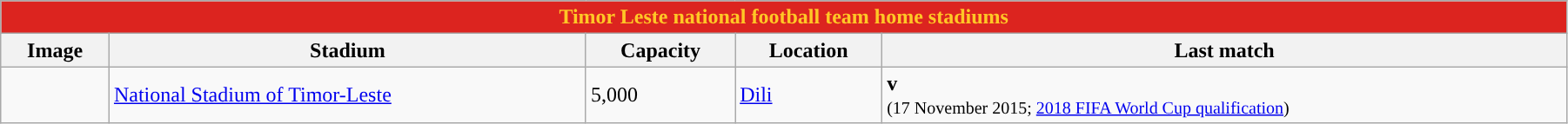<table class="wikitable" width=95% style="text-align:center;font-size:100%;">
<tr>
<th colspan=5 style="background: #DC241F; color: #FFC726;">Timor Leste national football team home stadiums</th>
</tr>
<tr>
<th>Image</th>
<th>Stadium</th>
<th>Capacity</th>
<th>Location</th>
<th>Last match</th>
</tr>
<tr>
<td></td>
<td style="text-align:left"><a href='#'>National Stadium of Timor-Leste</a></td>
<td style="text-align:left">5,000</td>
<td style="text-align:left"><a href='#'>Dili</a></td>
<td style="text-align:left"><strong>v</strong>  <br><small>(17 November 2015; <a href='#'>2018 FIFA World Cup qualification</a>)</small></td>
</tr>
</table>
